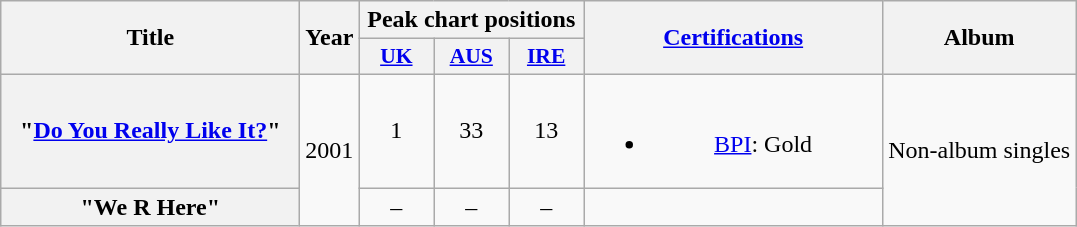<table class="wikitable plainrowheaders" style="text-align:center;">
<tr>
<th scope="col" rowspan="2" style="width:12em;">Title</th>
<th scope="col" rowspan="2">Year</th>
<th scope="col" colspan="3">Peak chart positions</th>
<th scope="col" rowspan="2" style="width:12em;"><a href='#'>Certifications</a></th>
<th scope="col" rowspan="2">Album</th>
</tr>
<tr>
<th style="width:3em;font-size:90%;"><a href='#'>UK</a><br></th>
<th style="width:3em;font-size:90%;"><a href='#'>AUS</a><br></th>
<th style="width:3em;font-size:90%;"><a href='#'>IRE</a><br></th>
</tr>
<tr>
<th scope="row">"<a href='#'>Do You Really Like It?</a>"</th>
<td rowspan=2>2001</td>
<td>1</td>
<td>33</td>
<td>13</td>
<td><br><ul><li><a href='#'>BPI</a>: Gold</li></ul></td>
<td rowspan=3>Non-album singles</td>
</tr>
<tr>
<th scope="row">"We R Here"</th>
<td>–</td>
<td>–</td>
<td>–</td>
<td></td>
</tr>
</table>
